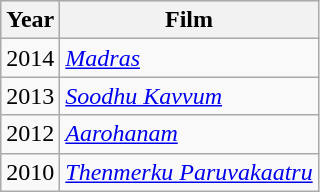<table class="wikitable">
<tr style="background:#d1e4fd;">
<th>Year</th>
<th>Film</th>
</tr>
<tr>
<td>2014</td>
<td><em><a href='#'>Madras</a></em></td>
</tr>
<tr>
<td>2013</td>
<td><em><a href='#'>Soodhu Kavvum</a></em></td>
</tr>
<tr>
<td>2012</td>
<td><em><a href='#'>Aarohanam</a></em></td>
</tr>
<tr>
<td>2010</td>
<td><em><a href='#'>Thenmerku Paruvakaatru</a></em></td>
</tr>
</table>
